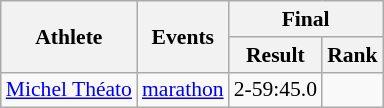<table class=wikitable style="font-size:90%">
<tr>
<th rowspan="2">Athlete</th>
<th rowspan="2">Events</th>
<th colspan="2">Final</th>
</tr>
<tr>
<th>Result</th>
<th>Rank</th>
</tr>
<tr>
<td><a href='#'>Michel Théato</a></td>
<td><a href='#'>marathon</a></td>
<td align="center">2-59:45.0</td>
<td align="center"></td>
</tr>
</table>
